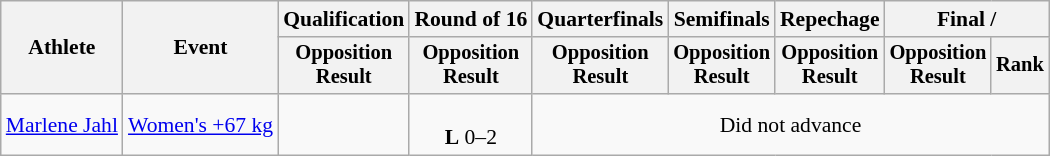<table class=wikitable style=font-size:90%;text-align:center>
<tr>
<th rowspan=2>Athlete</th>
<th rowspan=2>Event</th>
<th>Qualification</th>
<th>Round of 16</th>
<th>Quarterfinals</th>
<th>Semifinals</th>
<th>Repechage</th>
<th colspan=2>Final / </th>
</tr>
<tr style=font-size:95%>
<th>Opposition<br>Result</th>
<th>Opposition<br>Result</th>
<th>Opposition<br>Result</th>
<th>Opposition<br>Result</th>
<th>Opposition<br>Result</th>
<th>Opposition<br>Result</th>
<th>Rank</th>
</tr>
<tr>
<td align=left><a href='#'>Marlene Jahl</a></td>
<td align=left><a href='#'>Women's +67 kg</a></td>
<td></td>
<td><br><strong>L</strong> 0–2</td>
<td colspan=5>Did not advance</td>
</tr>
</table>
